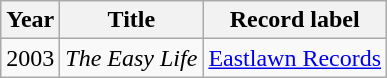<table class="wikitable sortable">
<tr>
<th>Year</th>
<th>Title</th>
<th>Record label</th>
</tr>
<tr>
<td>2003</td>
<td><em>The Easy Life</em></td>
<td style="text-align:center;"><a href='#'>Eastlawn Records</a></td>
</tr>
</table>
